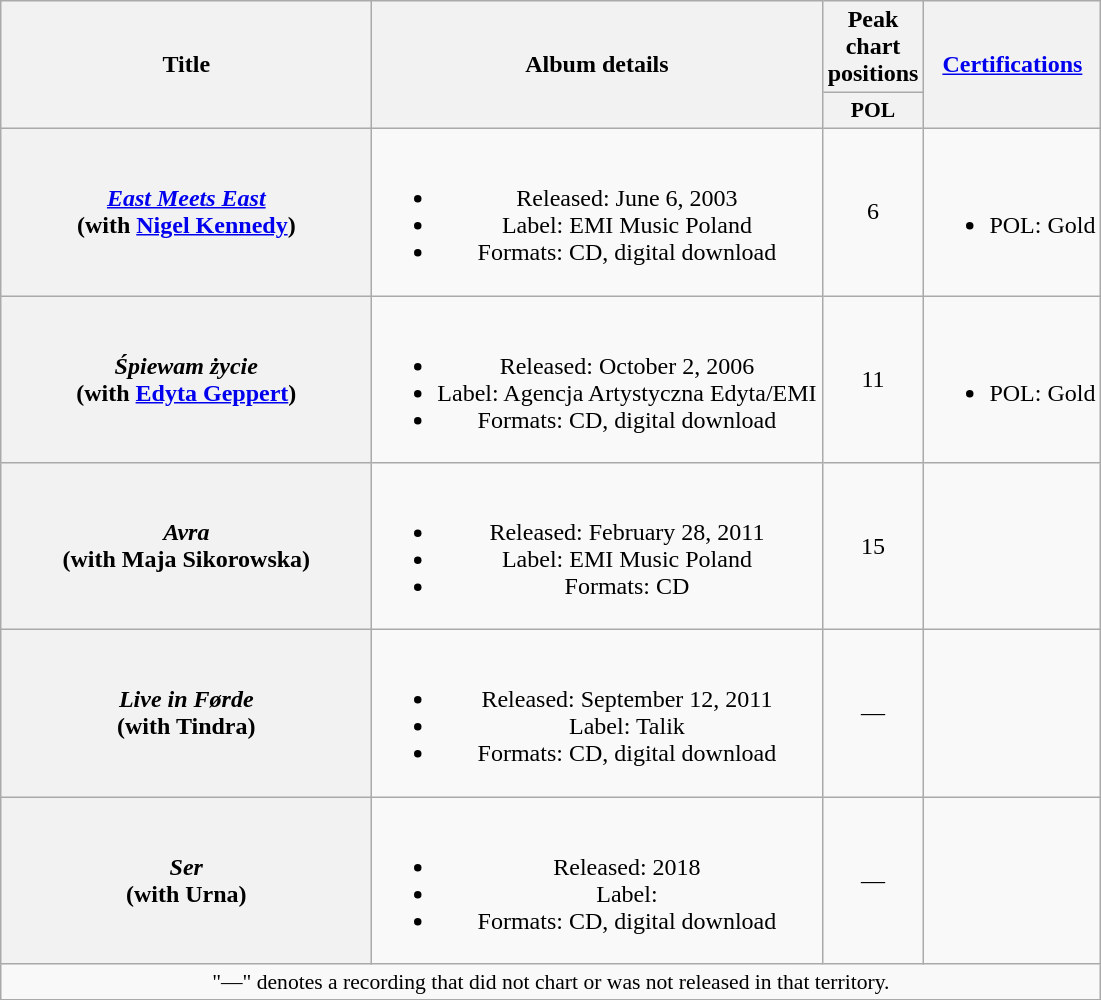<table class="wikitable plainrowheaders" style="text-align:center;">
<tr>
<th scope="col" rowspan="2" style="width:15em;">Title</th>
<th scope="col" rowspan="2">Album details</th>
<th scope="col" colspan="1">Peak chart positions</th>
<th scope="col" rowspan="2"><a href='#'>Certifications</a></th>
</tr>
<tr>
<th scope="col" style="width:3em;font-size:90%;">POL<br></th>
</tr>
<tr>
<th scope="row"><em><a href='#'>East Meets East</a></em><br>(with <a href='#'>Nigel Kennedy</a>)</th>
<td><br><ul><li>Released: June 6, 2003</li><li>Label: EMI Music Poland</li><li>Formats: CD, digital download</li></ul></td>
<td>6</td>
<td><br><ul><li>POL: Gold</li></ul></td>
</tr>
<tr>
<th scope="row"><em>Śpiewam życie</em><br>(with <a href='#'>Edyta Geppert</a>)</th>
<td><br><ul><li>Released: October 2, 2006</li><li>Label: Agencja Artystyczna Edyta/EMI</li><li>Formats: CD, digital download</li></ul></td>
<td>11</td>
<td><br><ul><li>POL: Gold</li></ul></td>
</tr>
<tr>
<th scope="row"><em>Avra</em><br>(with Maja Sikorowska)</th>
<td><br><ul><li>Released: February 28, 2011</li><li>Label: EMI Music Poland</li><li>Formats: CD</li></ul></td>
<td>15</td>
<td></td>
</tr>
<tr>
<th scope="row"><em>Live in Førde</em><br>(with Tindra)</th>
<td><br><ul><li>Released: September 12, 2011</li><li>Label: Talik</li><li>Formats: CD, digital download</li></ul></td>
<td>—</td>
<td></td>
</tr>
<tr>
<th scope="row"><em>Ser</em><br>(with Urna)</th>
<td><br><ul><li>Released: 2018</li><li>Label:</li><li>Formats: CD, digital download</li></ul></td>
<td>—</td>
<td></td>
</tr>
<tr>
<td colspan="20" style="font-size:90%">"—" denotes a recording that did not chart or was not released in that territory.</td>
</tr>
</table>
